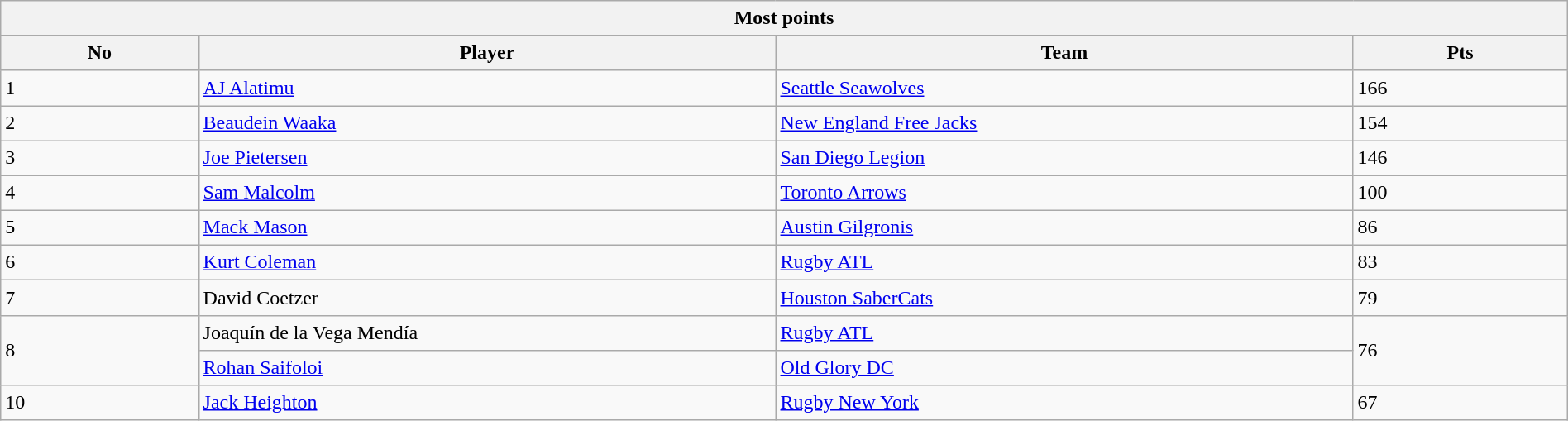<table class="wikitable collapsible sortable" style="text-align:left; line-height:130%; width:100%;">
<tr>
<th colspan="100%">Most points</th>
</tr>
<tr>
<th style="width:12%;">No</th>
<th style="width:35%;">Player</th>
<th style="width:35%;">Team</th>
<th style="width:13%;">Pts<br></th>
</tr>
<tr>
<td>1</td>
<td> <a href='#'>AJ Alatimu</a></td>
<td><a href='#'>Seattle Seawolves</a></td>
<td>166</td>
</tr>
<tr>
<td>2</td>
<td> <a href='#'>Beaudein Waaka</a></td>
<td><a href='#'>New England Free Jacks</a></td>
<td>154</td>
</tr>
<tr>
<td>3</td>
<td> <a href='#'>Joe Pietersen</a></td>
<td><a href='#'>San Diego Legion</a></td>
<td>146</td>
</tr>
<tr>
<td>4</td>
<td> <a href='#'>Sam Malcolm</a></td>
<td><a href='#'>Toronto Arrows</a></td>
<td>100</td>
</tr>
<tr>
<td>5</td>
<td> <a href='#'>Mack Mason</a></td>
<td><a href='#'>Austin Gilgronis</a></td>
<td>86</td>
</tr>
<tr>
<td>6</td>
<td> <a href='#'>Kurt Coleman</a></td>
<td><a href='#'>Rugby ATL</a></td>
<td>83</td>
</tr>
<tr>
<td>7</td>
<td> David Coetzer</td>
<td><a href='#'>Houston SaberCats</a></td>
<td>79</td>
</tr>
<tr>
<td rowspan=2>8</td>
<td> Joaquín de la Vega Mendía</td>
<td><a href='#'>Rugby ATL</a></td>
<td rowspan=2>76</td>
</tr>
<tr>
<td> <a href='#'>Rohan Saifoloi</a></td>
<td><a href='#'>Old Glory DC</a></td>
</tr>
<tr>
<td>10</td>
<td> <a href='#'>Jack Heighton</a></td>
<td><a href='#'>Rugby New York</a></td>
<td>67</td>
</tr>
</table>
